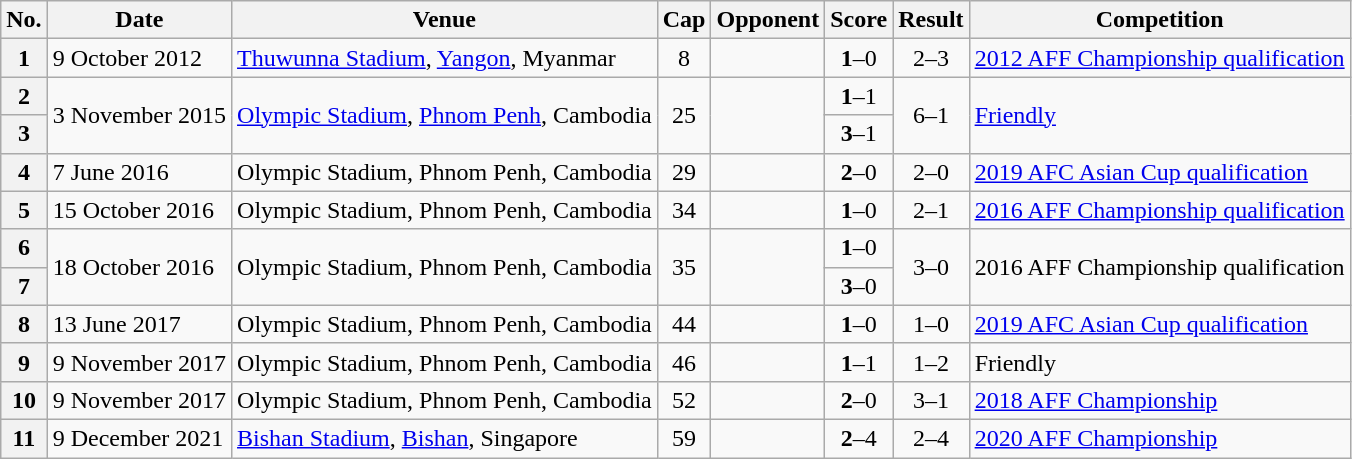<table class="wikitable sortable plainrowheaders">
<tr>
<th scope=col>No.</th>
<th scope=col data-sort-type=date>Date</th>
<th scope=col>Venue</th>
<th scope=col>Cap</th>
<th scope=col>Opponent</th>
<th scope=col>Score</th>
<th scope=col>Result</th>
<th scope=col>Competition</th>
</tr>
<tr>
<th scope=row>1</th>
<td>9 October 2012</td>
<td><a href='#'>Thuwunna Stadium</a>, <a href='#'>Yangon</a>, Myanmar</td>
<td align=center>8</td>
<td></td>
<td align=center><strong>1</strong>–0</td>
<td align=center>2–3</td>
<td><a href='#'>2012 AFF Championship qualification</a></td>
</tr>
<tr>
<th scope=row>2</th>
<td rowspan=2>3 November 2015</td>
<td rowspan=2><a href='#'>Olympic Stadium</a>, <a href='#'>Phnom Penh</a>, Cambodia</td>
<td rowspan=2 align=center>25</td>
<td rowspan=2></td>
<td align=center><strong>1</strong>–1</td>
<td rowspan=2 align=center>6–1</td>
<td rowspan=2><a href='#'>Friendly</a></td>
</tr>
<tr>
<th scope=row>3</th>
<td align=center><strong>3</strong>–1</td>
</tr>
<tr>
<th scope=row>4</th>
<td>7 June 2016</td>
<td>Olympic Stadium, Phnom Penh, Cambodia</td>
<td align=center>29</td>
<td></td>
<td align=center><strong>2</strong>–0</td>
<td align=center>2–0</td>
<td><a href='#'>2019 AFC Asian Cup qualification</a></td>
</tr>
<tr>
<th scope=row>5</th>
<td>15 October 2016</td>
<td>Olympic Stadium, Phnom Penh, Cambodia</td>
<td align=center>34</td>
<td></td>
<td align=center><strong>1</strong>–0</td>
<td align=center>2–1</td>
<td><a href='#'>2016 AFF Championship qualification</a></td>
</tr>
<tr>
<th scope=row>6</th>
<td rowspan=2>18 October 2016</td>
<td rowspan=2>Olympic Stadium, Phnom Penh, Cambodia</td>
<td rowspan=2 align=center>35</td>
<td rowspan=2></td>
<td align=center><strong>1</strong>–0</td>
<td rowspan=2 align=center>3–0</td>
<td rowspan=2>2016 AFF Championship qualification</td>
</tr>
<tr>
<th scope=row>7</th>
<td align=center><strong>3</strong>–0</td>
</tr>
<tr>
<th scope=row>8</th>
<td>13 June 2017</td>
<td>Olympic Stadium, Phnom Penh, Cambodia</td>
<td align=center>44</td>
<td></td>
<td align=center><strong>1</strong>–0</td>
<td align=center>1–0</td>
<td><a href='#'>2019 AFC Asian Cup qualification</a></td>
</tr>
<tr>
<th scope=row>9</th>
<td>9 November 2017</td>
<td>Olympic Stadium, Phnom Penh, Cambodia</td>
<td align=center>46</td>
<td></td>
<td align=center><strong>1</strong>–1</td>
<td align=center>1–2</td>
<td>Friendly</td>
</tr>
<tr>
<th scope=row>10</th>
<td>9 November 2017</td>
<td>Olympic Stadium, Phnom Penh, Cambodia</td>
<td align=center>52</td>
<td></td>
<td align=center><strong>2</strong>–0</td>
<td align=center>3–1</td>
<td><a href='#'>2018 AFF Championship</a></td>
</tr>
<tr>
<th scope=row>11</th>
<td>9 December 2021</td>
<td><a href='#'>Bishan Stadium</a>, <a href='#'>Bishan</a>, Singapore</td>
<td align=center>59</td>
<td></td>
<td align=center><strong>2</strong>–4</td>
<td align=center>2–4</td>
<td><a href='#'>2020 AFF Championship</a></td>
</tr>
</table>
